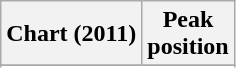<table class="wikitable plainrowheaders" style="text-align:center">
<tr>
<th scope="col">Chart (2011)</th>
<th scope="col">Peak<br>position</th>
</tr>
<tr>
</tr>
<tr>
</tr>
</table>
